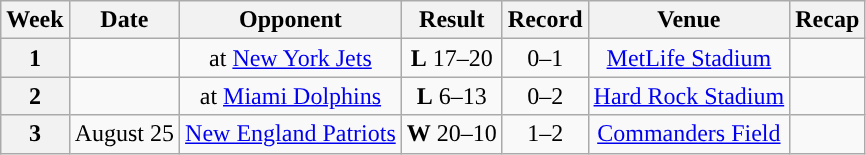<table class="wikitable" style="text-align:center">
<tr>
<th>Week</th>
<th>Date</th>
<th>Opponent</th>
<th>Result</th>
<th>Record</th>
<th>Venue</th>
<th>Recap</th>
</tr>
<tr>
<th>1</th>
<td></td>
<td>at <a href='#'>New York Jets</a></td>
<td><strong>L</strong> 17–20</td>
<td>0–1</td>
<td><a href='#'>MetLife Stadium</a></td>
<td></td>
</tr>
<tr>
<th>2</th>
<td></td>
<td>at <a href='#'>Miami Dolphins</a></td>
<td><strong>L</strong> 6–13</td>
<td>0–2</td>
<td><a href='#'>Hard Rock Stadium</a></td>
<td></td>
</tr>
<tr>
<th>3</th>
<td>August 25</td>
<td><a href='#'>New England Patriots</a></td>
<td><strong>W</strong> 20–10</td>
<td>1–2</td>
<td><a href='#'>Commanders Field</a></td>
<td></td>
</tr>
</table>
